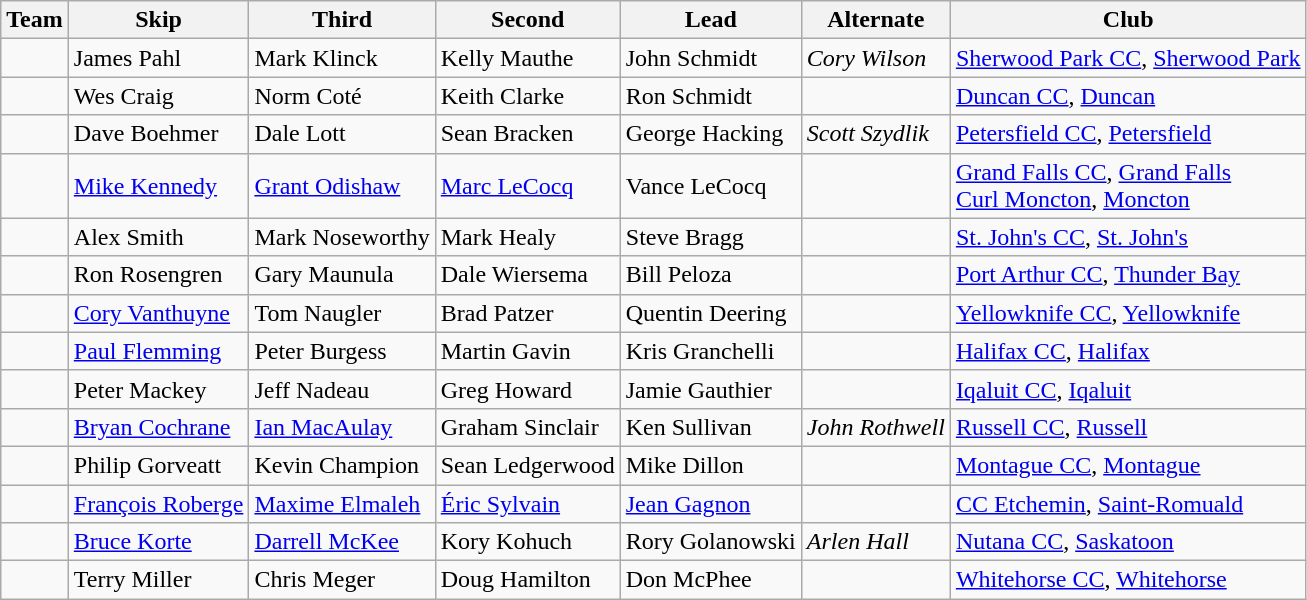<table class="wikitable">
<tr>
<th scope="col">Team</th>
<th scope="col">Skip</th>
<th scope="col">Third</th>
<th scope="col">Second</th>
<th scope="col">Lead</th>
<th scope="col">Alternate</th>
<th scope="col">Club</th>
</tr>
<tr>
<td></td>
<td>James Pahl</td>
<td>Mark Klinck</td>
<td>Kelly Mauthe</td>
<td>John Schmidt</td>
<td><em>Cory Wilson</em></td>
<td><a href='#'>Sherwood Park CC</a>, <a href='#'>Sherwood Park</a></td>
</tr>
<tr>
<td></td>
<td>Wes Craig</td>
<td>Norm Coté</td>
<td>Keith Clarke</td>
<td>Ron Schmidt</td>
<td></td>
<td><a href='#'>Duncan CC</a>, <a href='#'>Duncan</a></td>
</tr>
<tr>
<td></td>
<td>Dave Boehmer</td>
<td>Dale Lott</td>
<td>Sean Bracken</td>
<td>George Hacking</td>
<td><em>Scott Szydlik</em></td>
<td><a href='#'>Petersfield CC</a>, <a href='#'>Petersfield</a></td>
</tr>
<tr>
<td></td>
<td><a href='#'>Mike Kennedy</a></td>
<td><a href='#'>Grant Odishaw</a></td>
<td><a href='#'>Marc LeCocq</a></td>
<td>Vance LeCocq</td>
<td></td>
<td><a href='#'>Grand Falls CC</a>, <a href='#'>Grand Falls</a><br><a href='#'>Curl Moncton</a>, <a href='#'>Moncton</a></td>
</tr>
<tr>
<td></td>
<td>Alex Smith</td>
<td>Mark Noseworthy</td>
<td>Mark Healy</td>
<td>Steve Bragg</td>
<td></td>
<td><a href='#'>St. John's CC</a>, <a href='#'>St. John's</a></td>
</tr>
<tr>
<td></td>
<td>Ron Rosengren</td>
<td>Gary Maunula</td>
<td>Dale Wiersema</td>
<td>Bill Peloza</td>
<td></td>
<td><a href='#'>Port Arthur CC</a>, <a href='#'>Thunder Bay</a></td>
</tr>
<tr>
<td></td>
<td><a href='#'>Cory Vanthuyne</a></td>
<td>Tom Naugler</td>
<td>Brad Patzer</td>
<td>Quentin Deering</td>
<td></td>
<td><a href='#'>Yellowknife CC</a>, <a href='#'>Yellowknife</a></td>
</tr>
<tr>
<td></td>
<td><a href='#'>Paul Flemming</a></td>
<td>Peter Burgess</td>
<td>Martin Gavin</td>
<td>Kris Granchelli</td>
<td></td>
<td><a href='#'>Halifax CC</a>, <a href='#'>Halifax</a></td>
</tr>
<tr>
<td></td>
<td>Peter Mackey</td>
<td>Jeff Nadeau</td>
<td>Greg Howard</td>
<td>Jamie Gauthier</td>
<td></td>
<td><a href='#'>Iqaluit CC</a>, <a href='#'>Iqaluit</a></td>
</tr>
<tr>
<td></td>
<td><a href='#'>Bryan Cochrane</a></td>
<td><a href='#'>Ian MacAulay</a></td>
<td>Graham Sinclair</td>
<td>Ken Sullivan</td>
<td><em>John Rothwell</em></td>
<td><a href='#'>Russell CC</a>, <a href='#'>Russell</a></td>
</tr>
<tr>
<td></td>
<td>Philip Gorveatt</td>
<td>Kevin Champion</td>
<td>Sean Ledgerwood</td>
<td>Mike Dillon</td>
<td></td>
<td><a href='#'>Montague CC</a>, <a href='#'>Montague</a></td>
</tr>
<tr>
<td></td>
<td><a href='#'>François Roberge</a></td>
<td><a href='#'>Maxime Elmaleh</a></td>
<td><a href='#'>Éric Sylvain</a></td>
<td><a href='#'>Jean Gagnon</a></td>
<td></td>
<td><a href='#'>CC Etchemin</a>, <a href='#'>Saint-Romuald</a></td>
</tr>
<tr>
<td></td>
<td><a href='#'>Bruce Korte</a></td>
<td><a href='#'>Darrell McKee</a></td>
<td>Kory Kohuch</td>
<td>Rory Golanowski</td>
<td><em>Arlen Hall</em></td>
<td><a href='#'>Nutana CC</a>, <a href='#'>Saskatoon</a></td>
</tr>
<tr>
<td></td>
<td>Terry Miller</td>
<td>Chris Meger</td>
<td>Doug Hamilton</td>
<td>Don McPhee</td>
<td></td>
<td><a href='#'>Whitehorse CC</a>, <a href='#'>Whitehorse</a></td>
</tr>
</table>
